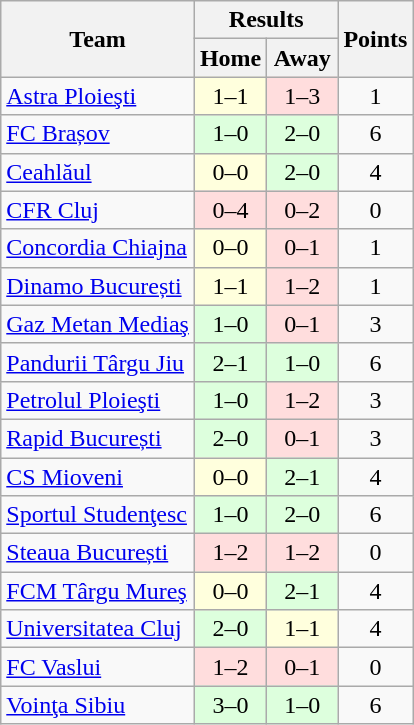<table class="wikitable" style="text-align:center">
<tr>
<th rowspan=2>Team</th>
<th colspan=2>Results</th>
<th rowspan=2>Points</th>
</tr>
<tr>
<th width=40>Home</th>
<th width=40>Away</th>
</tr>
<tr>
<td align=left><a href='#'>Astra Ploieşti</a></td>
<td style="background:#ffd;">1–1</td>
<td style="background:#fdd;">1–3</td>
<td>1</td>
</tr>
<tr>
<td align=left><a href='#'>FC Brașov</a></td>
<td style="background:#dfd;">1–0</td>
<td style="background:#dfd;">2–0</td>
<td>6</td>
</tr>
<tr>
<td align=left><a href='#'>Ceahlăul</a></td>
<td style="background:#ffd;">0–0</td>
<td style="background:#dfd;">2–0</td>
<td>4</td>
</tr>
<tr>
<td align=left><a href='#'>CFR Cluj</a></td>
<td style="background:#fdd;">0–4</td>
<td style="background:#fdd;">0–2</td>
<td>0</td>
</tr>
<tr>
<td align=left><a href='#'>Concordia Chiajna</a></td>
<td style="background:#ffd;">0–0</td>
<td style="background:#fdd;">0–1</td>
<td>1</td>
</tr>
<tr>
<td align=left><a href='#'>Dinamo București</a></td>
<td style="background:#ffd;">1–1</td>
<td style="background:#fdd;">1–2</td>
<td>1</td>
</tr>
<tr>
<td align=left><a href='#'>Gaz Metan Mediaş</a></td>
<td style="background:#dfd;">1–0</td>
<td style="background:#fdd;">0–1</td>
<td>3</td>
</tr>
<tr>
<td align=left><a href='#'>Pandurii Târgu Jiu</a></td>
<td style="background:#dfd;">2–1</td>
<td style="background:#dfd;">1–0</td>
<td>6</td>
</tr>
<tr>
<td align=left><a href='#'>Petrolul Ploieşti</a></td>
<td style="background:#dfd;">1–0</td>
<td style="background:#fdd;">1–2</td>
<td>3</td>
</tr>
<tr>
<td align=left><a href='#'>Rapid București</a></td>
<td style="background:#dfd;">2–0</td>
<td style="background:#fdd;">0–1</td>
<td>3</td>
</tr>
<tr>
<td align=left><a href='#'>CS Mioveni</a></td>
<td style="background:#ffd;">0–0</td>
<td style="background:#dfd;">2–1</td>
<td>4</td>
</tr>
<tr>
<td align=left><a href='#'>Sportul Studenţesc</a></td>
<td style="background:#dfd;">1–0</td>
<td style="background:#dfd;">2–0</td>
<td>6</td>
</tr>
<tr>
<td align=left><a href='#'>Steaua București</a></td>
<td style="background:#fdd;">1–2</td>
<td style="background:#fdd;">1–2</td>
<td>0</td>
</tr>
<tr>
<td align=left><a href='#'>FCM Târgu Mureş</a></td>
<td style="background:#ffd;">0–0</td>
<td style="background:#dfd;">2–1</td>
<td>4</td>
</tr>
<tr>
<td align=left><a href='#'>Universitatea Cluj</a></td>
<td style="background:#dfd;">2–0</td>
<td style="background:#ffd;">1–1</td>
<td>4</td>
</tr>
<tr>
<td align=left><a href='#'>FC Vaslui</a></td>
<td style="background:#fdd;">1–2</td>
<td style="background:#fdd;">0–1</td>
<td>0</td>
</tr>
<tr>
<td align=left><a href='#'>Voinţa Sibiu</a></td>
<td style="background:#dfd;">3–0</td>
<td style="background:#dfd;">1–0</td>
<td>6</td>
</tr>
</table>
